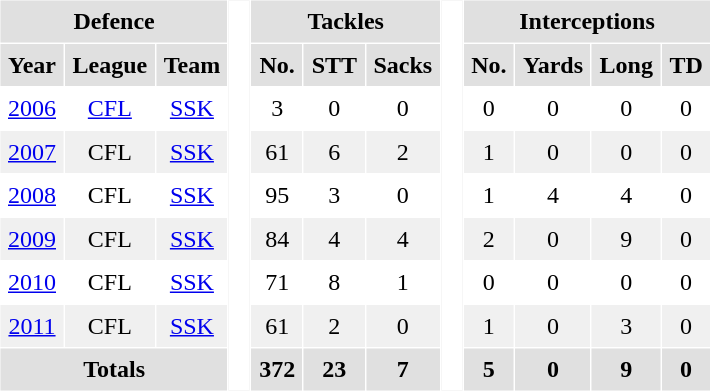<table BORDER="0" CELLPADDING="5" CELLSPACING="1" style="text-align:center">
<tr bgcolor="#e0e0e0">
<th colspan="3">Defence</th>
<th rowspan="99" bgcolor="#ffffff"> </th>
<th colspan="3">Tackles</th>
<th rowspan="99" bgcolor="#ffffff"> </th>
<th colspan="4">Interceptions</th>
</tr>
<tr bgcolor="#e0e0e0">
<th>Year</th>
<th>League</th>
<th>Team</th>
<th>No.</th>
<th>STT</th>
<th>Sacks</th>
<th>No.</th>
<th>Yards</th>
<th>Long</th>
<th>TD</th>
</tr>
<tr ALIGN="center">
<td><a href='#'>2006</a></td>
<td><a href='#'>CFL</a></td>
<td><a href='#'>SSK</a></td>
<td>3</td>
<td>0</td>
<td>0</td>
<td>0</td>
<td>0</td>
<td>0</td>
<td>0</td>
</tr>
<tr ALIGN="center" bgcolor="#f0f0f0">
<td><a href='#'>2007</a></td>
<td>CFL</td>
<td><a href='#'>SSK</a></td>
<td>61</td>
<td>6</td>
<td>2</td>
<td>1</td>
<td>0</td>
<td>0</td>
<td>0</td>
</tr>
<tr ALIGN="center">
<td><a href='#'>2008</a></td>
<td>CFL</td>
<td><a href='#'>SSK</a></td>
<td>95</td>
<td>3</td>
<td>0</td>
<td>1</td>
<td>4</td>
<td>4</td>
<td>0</td>
</tr>
<tr ALIGN="center" bgcolor="#f0f0f0">
<td><a href='#'>2009</a></td>
<td>CFL</td>
<td><a href='#'>SSK</a></td>
<td>84</td>
<td>4</td>
<td>4</td>
<td>2</td>
<td>0</td>
<td>9</td>
<td>0</td>
</tr>
<tr ALIGN="center">
<td><a href='#'>2010</a></td>
<td>CFL</td>
<td><a href='#'>SSK</a></td>
<td>71</td>
<td>8</td>
<td>1</td>
<td>0</td>
<td>0</td>
<td>0</td>
<td>0</td>
</tr>
<tr ALIGN="center" bgcolor="#f0f0f0">
<td><a href='#'>2011</a></td>
<td>CFL</td>
<td><a href='#'>SSK</a></td>
<td>61</td>
<td>2</td>
<td>0</td>
<td>1</td>
<td>0</td>
<td>3</td>
<td>0</td>
</tr>
<tr bgcolor="#e0e0e0">
<th colspan="3">Totals</th>
<th>372</th>
<th>23</th>
<th>7</th>
<th>5</th>
<th>0</th>
<th>9</th>
<th>0</th>
</tr>
</table>
